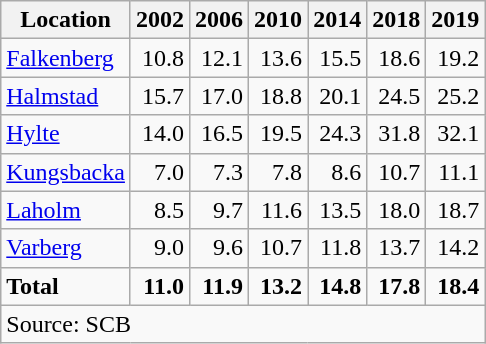<table class="wikitable sortable" style=text-align:right>
<tr>
<th>Location</th>
<th>2002</th>
<th>2006</th>
<th>2010</th>
<th>2014</th>
<th>2018</th>
<th>2019</th>
</tr>
<tr>
<td align=left><a href='#'>Falkenberg</a></td>
<td>10.8</td>
<td>12.1</td>
<td>13.6</td>
<td>15.5</td>
<td>18.6</td>
<td>19.2</td>
</tr>
<tr>
<td align=left><a href='#'>Halmstad</a></td>
<td>15.7</td>
<td>17.0</td>
<td>18.8</td>
<td>20.1</td>
<td>24.5</td>
<td>25.2</td>
</tr>
<tr>
<td align=left><a href='#'>Hylte</a></td>
<td>14.0</td>
<td>16.5</td>
<td>19.5</td>
<td>24.3</td>
<td>31.8</td>
<td>32.1</td>
</tr>
<tr>
<td align=left><a href='#'>Kungsbacka</a></td>
<td>7.0</td>
<td>7.3</td>
<td>7.8</td>
<td>8.6</td>
<td>10.7</td>
<td>11.1</td>
</tr>
<tr>
<td align=left><a href='#'>Laholm</a></td>
<td>8.5</td>
<td>9.7</td>
<td>11.6</td>
<td>13.5</td>
<td>18.0</td>
<td>18.7</td>
</tr>
<tr>
<td align=left><a href='#'>Varberg</a></td>
<td>9.0</td>
<td>9.6</td>
<td>10.7</td>
<td>11.8</td>
<td>13.7</td>
<td>14.2</td>
</tr>
<tr>
<td align=left><strong>Total</strong></td>
<td><strong>11.0</strong></td>
<td><strong>11.9</strong></td>
<td><strong>13.2</strong></td>
<td><strong>14.8</strong></td>
<td><strong>17.8</strong></td>
<td><strong>18.4</strong></td>
</tr>
<tr>
<td align=left colspan=7>Source: SCB </td>
</tr>
</table>
